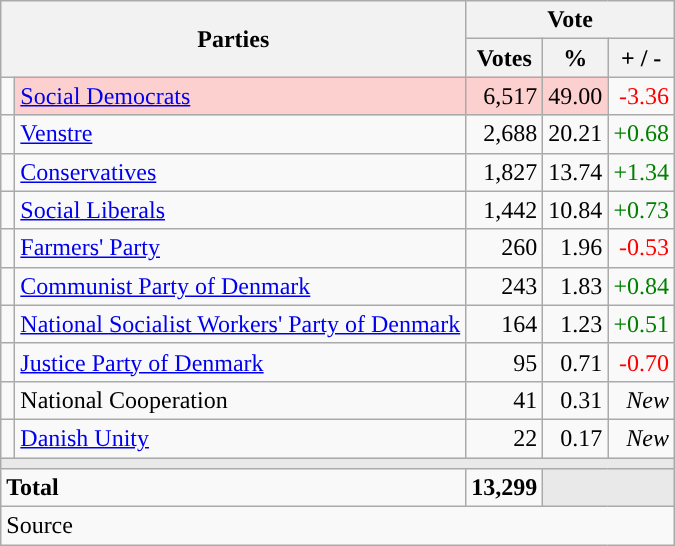<table class="wikitable" style="text-align:right;">
<tr>
<th style="text-align:centre;" rowspan="2" colspan="2" width="225">Parties</th>
<th colspan="3">Vote</th>
</tr>
<tr>
<th width="15">Votes</th>
<th width="15">%</th>
<th width="15">+ / -</th>
</tr>
<tr>
<td width="2" style="color:inherit;background:"></td>
<td bgcolor=#fbd0ce  align="left"><a href='#'>Social Democrats</a></td>
<td bgcolor=#fbd0ce>6,517</td>
<td bgcolor=#fbd0ce>49.00</td>
<td style=color:red;>-3.36</td>
</tr>
<tr>
<td width="2" style="color:inherit;background:"></td>
<td align="left"><a href='#'>Venstre</a></td>
<td>2,688</td>
<td>20.21</td>
<td style=color:green;>+0.68</td>
</tr>
<tr>
<td width="2" style="color:inherit;background:"></td>
<td align="left"><a href='#'>Conservatives</a></td>
<td>1,827</td>
<td>13.74</td>
<td style=color:green;>+1.34</td>
</tr>
<tr>
<td width="2" style="color:inherit;background:"></td>
<td align="left"><a href='#'>Social Liberals</a></td>
<td>1,442</td>
<td>10.84</td>
<td style=color:green;>+0.73</td>
</tr>
<tr>
<td width="2" style="color:inherit;background:"></td>
<td align="left"><a href='#'>Farmers' Party</a></td>
<td>260</td>
<td>1.96</td>
<td style=color:red;>-0.53</td>
</tr>
<tr>
<td width="2" style="color:inherit;background:"></td>
<td align="left"><a href='#'>Communist Party of Denmark</a></td>
<td>243</td>
<td>1.83</td>
<td style=color:green;>+0.84</td>
</tr>
<tr>
<td width="2" style="color:inherit;background:"></td>
<td align="left"><a href='#'>National Socialist Workers' Party of Denmark</a></td>
<td>164</td>
<td>1.23</td>
<td style=color:green;>+0.51</td>
</tr>
<tr>
<td width="2" style="color:inherit;background:"></td>
<td align="left"><a href='#'>Justice Party of Denmark</a></td>
<td>95</td>
<td>0.71</td>
<td style=color:red;>-0.70</td>
</tr>
<tr>
<td width="2" style="color:inherit;background:"></td>
<td align="left">National Cooperation</td>
<td>41</td>
<td>0.31</td>
<td><em>New</em></td>
</tr>
<tr>
<td width="2" style="color:inherit;background:"></td>
<td align="left"><a href='#'>Danish Unity</a></td>
<td>22</td>
<td>0.17</td>
<td><em>New</em></td>
</tr>
<tr>
<td colspan="7" bgcolor="#E9E9E9"></td>
</tr>
<tr>
<td align="left" colspan="2"><strong>Total</strong></td>
<td><strong>13,299</strong></td>
<td bgcolor="#E9E9E9" colspan="2"></td>
</tr>
<tr>
<td align="left" colspan="6">Source</td>
</tr>
</table>
